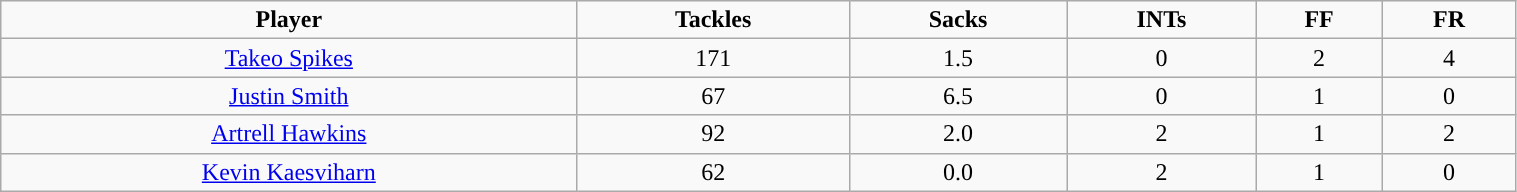<table class="wikitable" width="80%">
<tr align="center">
<td><strong>Player</strong></td>
<td><strong>Tackles</strong></td>
<td><strong>Sacks</strong></td>
<td><strong>INTs</strong></td>
<td><strong>FF</strong></td>
<td><strong>FR</strong></td>
</tr>
<tr align="center" bgcolor="">
<td><a href='#'>Takeo Spikes</a></td>
<td>171</td>
<td>1.5</td>
<td>0</td>
<td>2</td>
<td>4</td>
</tr>
<tr align="center" bgcolor="">
<td><a href='#'>Justin Smith</a></td>
<td>67</td>
<td>6.5</td>
<td>0</td>
<td>1</td>
<td>0</td>
</tr>
<tr align="center" bgcolor="">
<td><a href='#'>Artrell Hawkins</a></td>
<td>92</td>
<td>2.0</td>
<td>2</td>
<td>1</td>
<td>2</td>
</tr>
<tr align="center" bgcolor="">
<td><a href='#'>Kevin Kaesviharn</a></td>
<td>62</td>
<td>0.0</td>
<td>2</td>
<td>1</td>
<td>0</td>
</tr>
</table>
